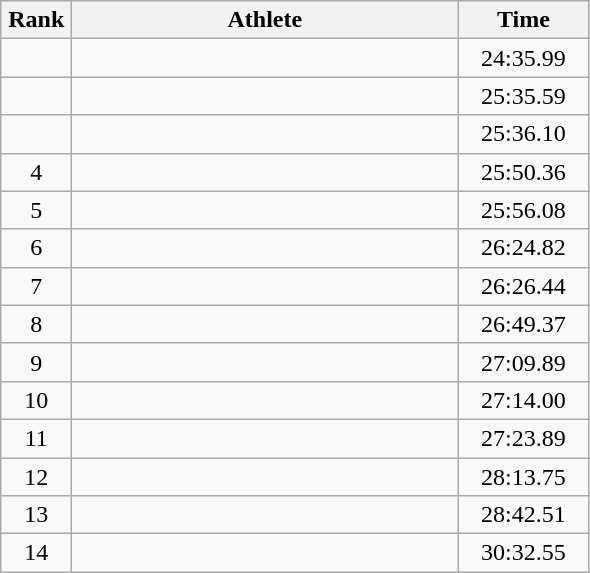<table class=wikitable style="text-align:center">
<tr>
<th width=40>Rank</th>
<th width=250>Athlete</th>
<th width=80>Time</th>
</tr>
<tr>
<td></td>
<td align=left></td>
<td>24:35.99</td>
</tr>
<tr>
<td></td>
<td align=left></td>
<td>25:35.59</td>
</tr>
<tr>
<td></td>
<td align=left></td>
<td>25:36.10</td>
</tr>
<tr>
<td>4</td>
<td align=left></td>
<td>25:50.36</td>
</tr>
<tr>
<td>5</td>
<td align=left></td>
<td>25:56.08</td>
</tr>
<tr>
<td>6</td>
<td align=left></td>
<td>26:24.82</td>
</tr>
<tr>
<td>7</td>
<td align=left></td>
<td>26:26.44</td>
</tr>
<tr>
<td>8</td>
<td align=left></td>
<td>26:49.37</td>
</tr>
<tr>
<td>9</td>
<td align=left></td>
<td>27:09.89</td>
</tr>
<tr>
<td>10</td>
<td align=left></td>
<td>27:14.00</td>
</tr>
<tr>
<td>11</td>
<td align=left></td>
<td>27:23.89</td>
</tr>
<tr>
<td>12</td>
<td align=left></td>
<td>28:13.75</td>
</tr>
<tr>
<td>13</td>
<td align=left></td>
<td>28:42.51</td>
</tr>
<tr>
<td>14</td>
<td align=left></td>
<td>30:32.55</td>
</tr>
</table>
